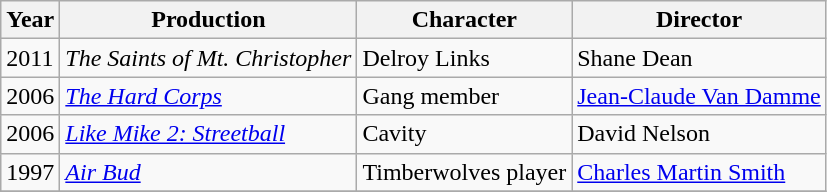<table class="wikitable sortable">
<tr>
<th>Year</th>
<th>Production</th>
<th>Character</th>
<th>Director</th>
</tr>
<tr>
<td>2011</td>
<td><em>The Saints of Mt. Christopher</em></td>
<td>Delroy Links</td>
<td>Shane Dean</td>
</tr>
<tr>
<td>2006</td>
<td><em><a href='#'>The Hard Corps</a></em></td>
<td>Gang member</td>
<td><a href='#'>Jean-Claude Van Damme</a></td>
</tr>
<tr>
<td>2006</td>
<td><em><a href='#'>Like Mike 2: Streetball</a></em></td>
<td>Cavity</td>
<td>David Nelson</td>
</tr>
<tr>
<td>1997</td>
<td><em><a href='#'>Air Bud</a></em></td>
<td>Timberwolves player</td>
<td><a href='#'>Charles Martin Smith</a></td>
</tr>
<tr>
</tr>
</table>
